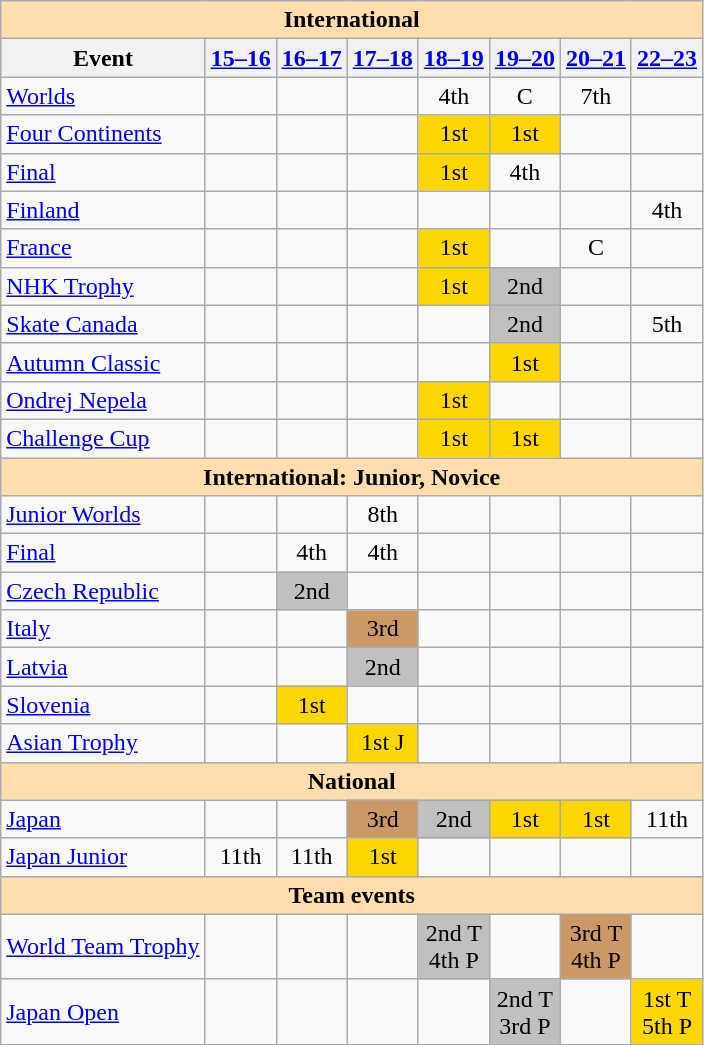<table class="wikitable" style="text-align:center">
<tr>
<th colspan="8" style="background-color: #ffdead; " align="center">International</th>
</tr>
<tr>
<th>Event</th>
<th><a href='#'>15–16</a></th>
<th><a href='#'>16–17</a></th>
<th><a href='#'>17–18</a></th>
<th><a href='#'>18–19</a></th>
<th><a href='#'>19–20</a></th>
<th><a href='#'>20–21</a></th>
<th><a href='#'>22–23</a></th>
</tr>
<tr>
<td align=left><a href='#'>Worlds</a></td>
<td></td>
<td></td>
<td></td>
<td>4th</td>
<td>C</td>
<td>7th</td>
<td></td>
</tr>
<tr>
<td align=left><a href='#'>Four Continents</a></td>
<td></td>
<td></td>
<td></td>
<td bgcolor=gold>1st</td>
<td bgcolor=gold>1st</td>
<td></td>
<td></td>
</tr>
<tr>
<td align=left> <a href='#'>Final</a></td>
<td></td>
<td></td>
<td></td>
<td bgcolor=gold>1st</td>
<td>4th</td>
<td></td>
<td></td>
</tr>
<tr>
<td align=left> <a href='#'>Finland</a></td>
<td></td>
<td></td>
<td></td>
<td></td>
<td></td>
<td></td>
<td>4th</td>
</tr>
<tr>
<td align=left> <a href='#'>France</a></td>
<td></td>
<td></td>
<td></td>
<td bgcolor=gold>1st</td>
<td></td>
<td>C</td>
<td></td>
</tr>
<tr>
<td align=left> <a href='#'>NHK Trophy</a></td>
<td></td>
<td></td>
<td></td>
<td bgcolor=gold>1st</td>
<td bgcolor=silver>2nd</td>
<td></td>
<td></td>
</tr>
<tr>
<td align=left> <a href='#'>Skate Canada</a></td>
<td></td>
<td></td>
<td></td>
<td></td>
<td bgcolor=silver>2nd</td>
<td></td>
<td>5th</td>
</tr>
<tr>
<td align=left> <a href='#'>Autumn Classic</a></td>
<td></td>
<td></td>
<td></td>
<td></td>
<td bgcolor=gold>1st</td>
<td></td>
<td></td>
</tr>
<tr>
<td align=left> <a href='#'>Ondrej Nepela</a></td>
<td></td>
<td></td>
<td></td>
<td bgcolor=gold>1st</td>
<td></td>
<td></td>
<td></td>
</tr>
<tr>
<td align=left><a href='#'>Challenge Cup</a></td>
<td></td>
<td></td>
<td></td>
<td bgcolor=gold>1st</td>
<td bgcolor=gold>1st</td>
<td></td>
<td></td>
</tr>
<tr>
<th colspan="8" style="background-color: #ffdead; " align="center">International: Junior, Novice</th>
</tr>
<tr>
<td align=left><a href='#'>Junior Worlds</a></td>
<td></td>
<td></td>
<td>8th</td>
<td></td>
<td></td>
<td></td>
<td></td>
</tr>
<tr>
<td align=left> <a href='#'>Final</a></td>
<td></td>
<td>4th</td>
<td>4th</td>
<td></td>
<td></td>
<td></td>
<td></td>
</tr>
<tr>
<td align=left> <a href='#'>Czech Republic</a></td>
<td></td>
<td bgcolor=silver>2nd</td>
<td></td>
<td></td>
<td></td>
<td></td>
<td></td>
</tr>
<tr>
<td align=left> <a href='#'>Italy</a></td>
<td></td>
<td></td>
<td bgcolor=cc9966>3rd</td>
<td></td>
<td></td>
<td></td>
<td></td>
</tr>
<tr>
<td align=left> <a href='#'>Latvia</a></td>
<td></td>
<td></td>
<td bgcolor=silver>2nd</td>
<td></td>
<td></td>
<td></td>
<td></td>
</tr>
<tr>
<td align=left> <a href='#'>Slovenia</a></td>
<td></td>
<td bgcolor=gold>1st</td>
<td></td>
<td></td>
<td></td>
<td></td>
<td></td>
</tr>
<tr>
<td align=left><a href='#'>Asian Trophy</a></td>
<td></td>
<td></td>
<td bgcolor=gold>1st J</td>
<td></td>
<td></td>
<td></td>
<td></td>
</tr>
<tr>
<th colspan="8" style="background-color: #ffdead; " align="center">National</th>
</tr>
<tr>
<td align="left"><a href='#'>Japan</a></td>
<td></td>
<td></td>
<td bgcolor="cc9966">3rd</td>
<td bgcolor="silver">2nd</td>
<td bgcolor="gold">1st</td>
<td bgcolor="gold">1st</td>
<td>11th</td>
</tr>
<tr>
<td align="left"><a href='#'>Japan Junior</a></td>
<td>11th</td>
<td>11th</td>
<td bgcolor="gold">1st</td>
<td></td>
<td></td>
<td></td>
<td></td>
</tr>
<tr>
<th colspan="8" style="background-color: #ffdead; " align="center">Team events</th>
</tr>
<tr>
<td align="left"><a href='#'>World Team Trophy</a></td>
<td></td>
<td></td>
<td></td>
<td bgcolor="silver">2nd T <br> 4th P</td>
<td></td>
<td bgcolor="cc9966">3rd T <br> 4th P</td>
<td></td>
</tr>
<tr>
<td align="left"><a href='#'>Japan Open</a></td>
<td></td>
<td></td>
<td></td>
<td></td>
<td bgcolor="silver">2nd T <br> 3rd P</td>
<td></td>
<td bgcolor="gold">1st T <br> 5th P</td>
</tr>
</table>
